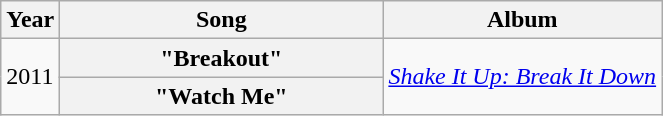<table class="wikitable plainrowheaders">
<tr>
<th>Year</th>
<th style="width:13em;">Song</th>
<th>Album</th>
</tr>
<tr>
<td rowspan="2">2011</td>
<th scope="row">"Breakout"</th>
<td rowspan="2"><em><a href='#'>Shake It Up: Break It Down</a></em></td>
</tr>
<tr>
<th scope="row">"Watch Me"</th>
</tr>
</table>
